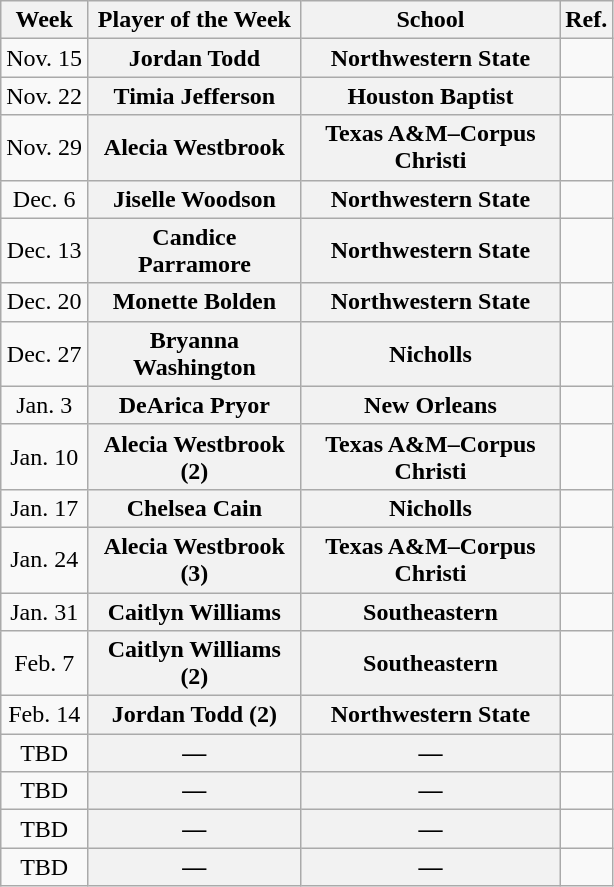<table class=wikitable style="text-align:center">
<tr>
<th>Week</th>
<th>Player of the Week</th>
<th>School</th>
<th>Ref.</th>
</tr>
<tr>
<td>Nov. 15</td>
<th width=135>Jordan Todd</th>
<th width=125>Northwestern State</th>
<td></td>
</tr>
<tr>
<td>Nov. 22</td>
<th width=135>Timia Jefferson</th>
<th width=125>Houston Baptist</th>
<td></td>
</tr>
<tr>
<td>Nov. 29</td>
<th width=135>Alecia Westbrook</th>
<th width=165>Texas A&M–Corpus Christi</th>
<td></td>
</tr>
<tr>
<td>Dec. 6</td>
<th width=135>Jiselle Woodson</th>
<th width=125>Northwestern State</th>
<td></td>
</tr>
<tr>
<td>Dec. 13</td>
<th width=135>Candice Parramore</th>
<th width=125>Northwestern State</th>
<td></td>
</tr>
<tr>
<td>Dec. 20</td>
<th width=135>Monette Bolden</th>
<th width=125>Northwestern State</th>
<td></td>
</tr>
<tr>
<td>Dec. 27</td>
<th width=135>Bryanna Washington</th>
<th width=125>Nicholls</th>
<td></td>
</tr>
<tr>
<td>Jan. 3</td>
<th width=135>DeArica Pryor</th>
<th width=125>New Orleans</th>
<td></td>
</tr>
<tr>
<td>Jan. 10</td>
<th width=135>Alecia Westbrook (2)</th>
<th width=165>Texas A&M–Corpus Christi</th>
<td></td>
</tr>
<tr>
<td>Jan. 17</td>
<th width=135>Chelsea Cain</th>
<th width=125>Nicholls</th>
<td></td>
</tr>
<tr>
<td>Jan. 24</td>
<th width=135>Alecia Westbrook (3)</th>
<th width=165>Texas A&M–Corpus Christi</th>
<td></td>
</tr>
<tr>
<td>Jan. 31</td>
<th width=135>Caitlyn Williams</th>
<th width=165>Southeastern</th>
<td></td>
</tr>
<tr>
<td>Feb. 7</td>
<th width=135>Caitlyn Williams (2)</th>
<th width=165>Southeastern</th>
<td></td>
</tr>
<tr>
<td>Feb. 14</td>
<th width=135>Jordan Todd (2)</th>
<th width=125>Northwestern State</th>
<td></td>
</tr>
<tr>
<td>TBD</td>
<th>―</th>
<th>―</th>
<td></td>
</tr>
<tr>
<td>TBD</td>
<th>―</th>
<th>―</th>
<td></td>
</tr>
<tr>
<td>TBD</td>
<th>―</th>
<th>―</th>
<td></td>
</tr>
<tr>
<td>TBD</td>
<th>―</th>
<th>―</th>
<td></td>
</tr>
</table>
